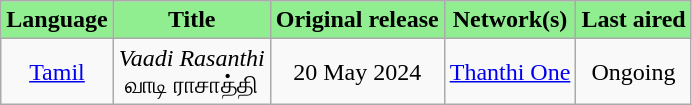<table class="wikitable" style="text-align:center;">
<tr>
<th style="background:LightGreen;">Language</th>
<th style="background:LightGreen;">Title</th>
<th style="background:LightGreen;">Original release</th>
<th style="background:LightGreen;">Network(s)</th>
<th style="background:LightGreen;">Last aired</th>
</tr>
<tr>
<td><a href='#'>Tamil</a></td>
<td><em>Vaadi Rasanthi</em> <br> வாடி ராசாத்தி</td>
<td>20 May 2024</td>
<td><a href='#'>Thanthi One</a></td>
<td>Ongoing</td>
</tr>
</table>
